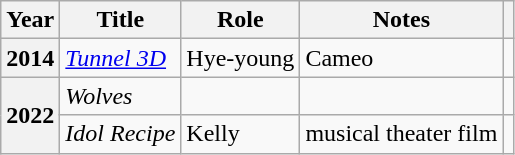<table class="wikitable sortable plainrowheaders">
<tr>
<th scope="col">Year</th>
<th scope="col">Title</th>
<th scope="col">Role</th>
<th scope="col">Notes</th>
<th scope="col" class="unsortable"></th>
</tr>
<tr>
<th scope="row">2014</th>
<td><em><a href='#'>Tunnel 3D</a></em></td>
<td>Hye-young</td>
<td>Cameo</td>
<td></td>
</tr>
<tr>
<th scope="row" rowspan=2>2022</th>
<td><em>Wolves</em></td>
<td></td>
<td></td>
<td></td>
</tr>
<tr>
<td><em>Idol Recipe</em></td>
<td>Kelly</td>
<td>musical theater film</td>
<td></td>
</tr>
</table>
